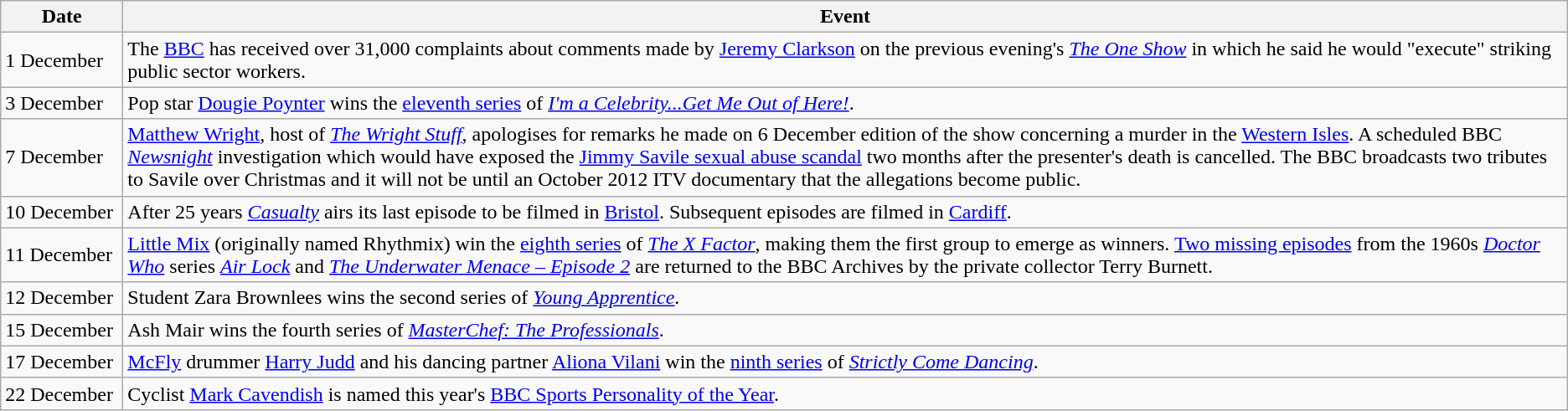<table class="wikitable">
<tr>
<th width=90>Date</th>
<th>Event</th>
</tr>
<tr>
<td>1 December</td>
<td>The <a href='#'>BBC</a> has received over 31,000 complaints about comments made by <a href='#'>Jeremy Clarkson</a> on the previous evening's <em><a href='#'>The One Show</a></em> in which he said he would "execute" striking public sector workers.</td>
</tr>
<tr>
<td>3 December</td>
<td>Pop star <a href='#'>Dougie Poynter</a> wins the <a href='#'>eleventh series</a> of <em><a href='#'>I'm a Celebrity...Get Me Out of Here!</a></em>.</td>
</tr>
<tr>
<td>7 December</td>
<td><a href='#'>Matthew Wright</a>, host of <em><a href='#'>The Wright Stuff</a></em>, apologises for remarks he made on 6 December edition of the show concerning a murder in the <a href='#'>Western Isles</a>. A scheduled BBC <em><a href='#'>Newsnight</a></em> investigation which would have exposed the <a href='#'>Jimmy Savile sexual abuse scandal</a> two months after the presenter's death is cancelled. The BBC broadcasts two tributes to Savile over Christmas and it will not be until an October 2012 ITV documentary that the allegations become public.</td>
</tr>
<tr>
<td>10 December</td>
<td>After 25 years <em><a href='#'>Casualty</a></em> airs its last episode to be filmed in <a href='#'>Bristol</a>. Subsequent episodes are filmed in <a href='#'>Cardiff</a>.</td>
</tr>
<tr>
<td>11 December</td>
<td><a href='#'>Little Mix</a> (originally named Rhythmix) win the <a href='#'>eighth series</a> of <em><a href='#'>The X Factor</a></em>, making them the first group to emerge as winners. <a href='#'>Two missing episodes</a> from the 1960s <em><a href='#'>Doctor Who</a></em> series <em><a href='#'>Air Lock</a></em> and <em><a href='#'>The Underwater Menace – Episode 2</a></em> are returned to the BBC Archives by the private collector Terry Burnett.</td>
</tr>
<tr>
<td>12 December</td>
<td>Student Zara Brownlees wins the second series of <em><a href='#'>Young Apprentice</a></em>.</td>
</tr>
<tr>
<td>15 December</td>
<td>Ash Mair wins the fourth series of <em><a href='#'>MasterChef: The Professionals</a></em>.</td>
</tr>
<tr>
<td>17 December</td>
<td><a href='#'>McFly</a> drummer <a href='#'>Harry Judd</a> and his dancing partner <a href='#'>Aliona Vilani</a> win the <a href='#'>ninth series</a> of <em><a href='#'>Strictly Come Dancing</a></em>.</td>
</tr>
<tr>
<td>22 December</td>
<td>Cyclist <a href='#'>Mark Cavendish</a> is named this year's <a href='#'>BBC Sports Personality of the Year</a>.</td>
</tr>
</table>
